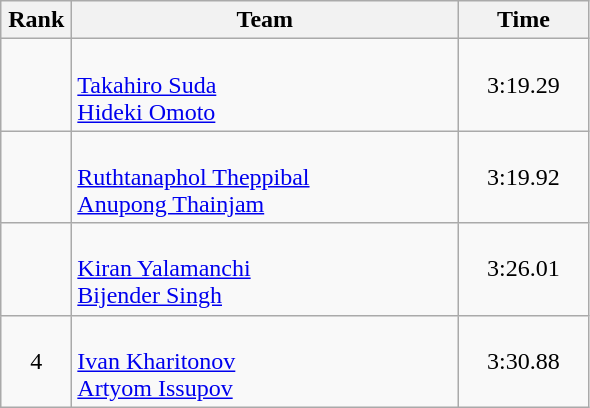<table class=wikitable style="text-align:center">
<tr>
<th width=40>Rank</th>
<th width=250>Team</th>
<th width=80>Time</th>
</tr>
<tr>
<td></td>
<td align=left><br><a href='#'>Takahiro Suda</a><br><a href='#'>Hideki Omoto</a></td>
<td>3:19.29</td>
</tr>
<tr>
<td></td>
<td align=left><br><a href='#'>Ruthtanaphol Theppibal</a><br><a href='#'>Anupong Thainjam</a></td>
<td>3:19.92</td>
</tr>
<tr>
<td></td>
<td align=left><br><a href='#'>Kiran Yalamanchi</a><br><a href='#'>Bijender Singh</a></td>
<td>3:26.01</td>
</tr>
<tr>
<td>4</td>
<td align=left><br><a href='#'>Ivan Kharitonov</a><br><a href='#'>Artyom Issupov</a></td>
<td>3:30.88</td>
</tr>
</table>
